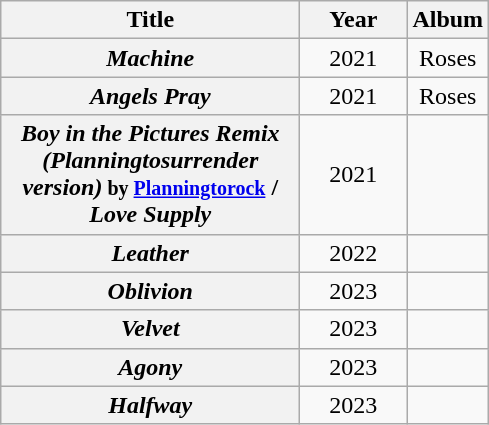<table class="wikitable plainrowheaders" style="text-align:center;" border="1">
<tr>
<th scope="col" style="width:12em;">Title</th>
<th scope="col" style="width:4em;">Year</th>
<th scope="col" tyle="width:14em;">Album</th>
</tr>
<tr>
<th scope="row"><em>Machine</em></th>
<td>2021</td>
<td>Roses</td>
</tr>
<tr>
<th scope="row"><em>Angels Pray</em></th>
<td>2021</td>
<td>Roses</td>
</tr>
<tr>
<th scope="row"><em>Boy in the Pictures Remix (Planningtosurrender version)</em><small> by <a href='#'>Planningtorock</a></small> / <em>Love Supply</em></th>
<td>2021</td>
<td></td>
</tr>
<tr>
<th scope="row"><em>Leather</em></th>
<td>2022</td>
<td></td>
</tr>
<tr>
<th scope="row"><em>Oblivion</em></th>
<td>2023</td>
<td></td>
</tr>
<tr>
<th scope="row"><em>Velvet</em></th>
<td>2023</td>
<td></td>
</tr>
<tr>
<th scope="row"><em>Agony</em></th>
<td>2023</td>
<td></td>
</tr>
<tr>
<th scope="row"><em>Halfway</em></th>
<td>2023</td>
<td></td>
</tr>
</table>
